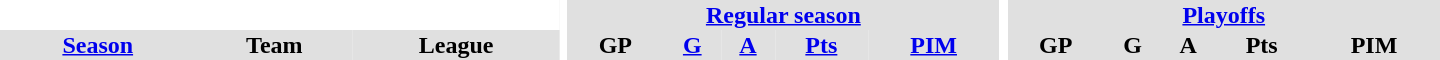<table border="0" cellpadding="1" cellspacing="0" style="text-align:center; width:60em">
<tr bgcolor="#e0e0e0">
<th colspan="3" bgcolor="#ffffff"></th>
<th rowspan="99" bgcolor="#ffffff"></th>
<th colspan="5"><a href='#'>Regular season</a></th>
<th rowspan="99" bgcolor="#ffffff"></th>
<th colspan="5"><a href='#'>Playoffs</a></th>
</tr>
<tr bgcolor="#e0e0e0">
<th><a href='#'>Season</a></th>
<th>Team</th>
<th>League</th>
<th>GP</th>
<th><a href='#'>G</a></th>
<th><a href='#'>A</a></th>
<th><a href='#'>Pts</a></th>
<th><a href='#'>PIM</a></th>
<th>GP</th>
<th>G</th>
<th>A</th>
<th>Pts</th>
<th>PIM</th>
</tr>
</table>
